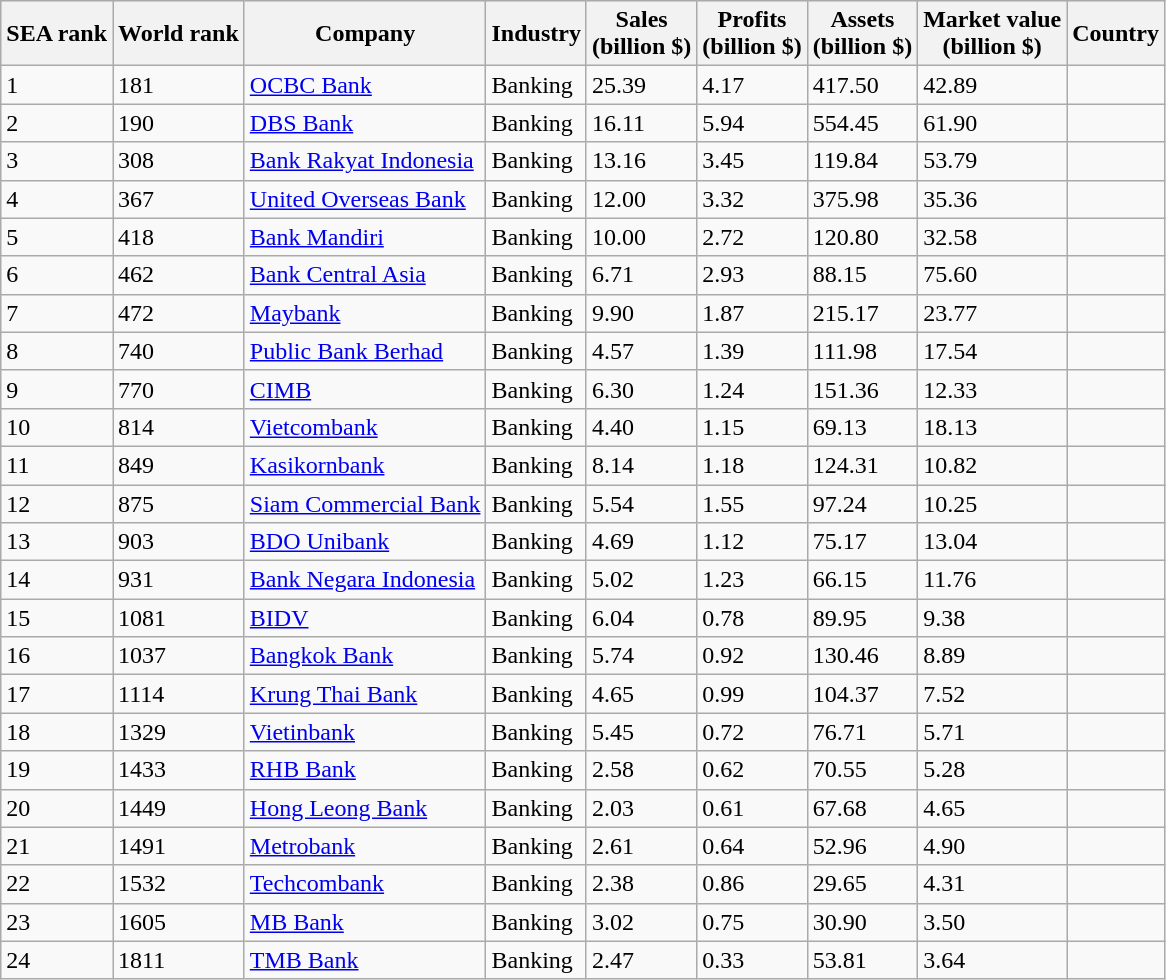<table class="wikitable sortable">
<tr style="background:#efefef;">
<th>SEA rank</th>
<th>World rank</th>
<th>Company</th>
<th>Industry</th>
<th>Sales <br> (billion $)</th>
<th>Profits <br> (billion $)</th>
<th>Assets <br> (billion $)</th>
<th>Market value <br> (billion $)</th>
<th>Country</th>
</tr>
<tr>
<td>1</td>
<td>181</td>
<td><a href='#'>OCBC Bank</a></td>
<td>Banking</td>
<td>25.39</td>
<td>4.17</td>
<td>417.50</td>
<td>42.89</td>
<td></td>
</tr>
<tr>
<td>2</td>
<td>190</td>
<td><a href='#'>DBS Bank</a></td>
<td>Banking</td>
<td>16.11</td>
<td>5.94</td>
<td>554.45</td>
<td>61.90</td>
<td></td>
</tr>
<tr>
<td>3</td>
<td>308</td>
<td><a href='#'>Bank Rakyat Indonesia</a></td>
<td>Banking</td>
<td>13.16</td>
<td>3.45</td>
<td>119.84</td>
<td>53.79</td>
<td></td>
</tr>
<tr>
<td>4</td>
<td>367</td>
<td><a href='#'>United Overseas Bank</a></td>
<td>Banking</td>
<td>12.00</td>
<td>3.32</td>
<td>375.98</td>
<td>35.36</td>
<td></td>
</tr>
<tr>
<td>5</td>
<td>418</td>
<td><a href='#'>Bank Mandiri</a></td>
<td>Banking</td>
<td>10.00</td>
<td>2.72</td>
<td>120.80</td>
<td>32.58</td>
<td></td>
</tr>
<tr>
<td>6</td>
<td>462</td>
<td><a href='#'>Bank Central Asia</a></td>
<td>Banking</td>
<td>6.71</td>
<td>2.93</td>
<td>88.15</td>
<td>75.60</td>
<td></td>
</tr>
<tr>
<td>7</td>
<td>472</td>
<td><a href='#'>Maybank</a></td>
<td>Banking</td>
<td>9.90</td>
<td>1.87</td>
<td>215.17</td>
<td>23.77</td>
<td></td>
</tr>
<tr>
<td>8</td>
<td>740</td>
<td><a href='#'>Public Bank Berhad</a></td>
<td>Banking</td>
<td>4.57</td>
<td>1.39</td>
<td>111.98</td>
<td>17.54</td>
<td></td>
</tr>
<tr>
<td>9</td>
<td>770</td>
<td><a href='#'>CIMB</a></td>
<td>Banking</td>
<td>6.30</td>
<td>1.24</td>
<td>151.36</td>
<td>12.33</td>
<td></td>
</tr>
<tr>
<td>10</td>
<td>814</td>
<td><a href='#'>Vietcombank</a></td>
<td>Banking</td>
<td>4.40</td>
<td>1.15</td>
<td>69.13</td>
<td>18.13</td>
<td></td>
</tr>
<tr>
<td>11</td>
<td>849</td>
<td><a href='#'>Kasikornbank</a></td>
<td>Banking</td>
<td>8.14</td>
<td>1.18</td>
<td>124.31</td>
<td>10.82</td>
<td></td>
</tr>
<tr>
<td>12</td>
<td>875</td>
<td><a href='#'>Siam Commercial Bank</a></td>
<td>Banking</td>
<td>5.54</td>
<td>1.55</td>
<td>97.24</td>
<td>10.25</td>
<td></td>
</tr>
<tr>
<td>13</td>
<td>903</td>
<td><a href='#'>BDO Unibank</a></td>
<td>Banking</td>
<td>4.69</td>
<td>1.12</td>
<td>75.17</td>
<td>13.04</td>
<td></td>
</tr>
<tr>
<td>14</td>
<td>931</td>
<td><a href='#'>Bank Negara Indonesia</a></td>
<td>Banking</td>
<td>5.02</td>
<td>1.23</td>
<td>66.15</td>
<td>11.76</td>
<td></td>
</tr>
<tr>
<td>15</td>
<td>1081</td>
<td><a href='#'>BIDV</a></td>
<td>Banking</td>
<td>6.04</td>
<td>0.78</td>
<td>89.95</td>
<td>9.38</td>
<td></td>
</tr>
<tr>
<td>16</td>
<td>1037</td>
<td><a href='#'>Bangkok Bank</a></td>
<td>Banking</td>
<td>5.74</td>
<td>0.92</td>
<td>130.46</td>
<td>8.89</td>
<td></td>
</tr>
<tr>
<td>17</td>
<td>1114</td>
<td><a href='#'>Krung Thai Bank</a></td>
<td>Banking</td>
<td>4.65</td>
<td>0.99</td>
<td>104.37</td>
<td>7.52</td>
<td></td>
</tr>
<tr>
<td>18</td>
<td>1329</td>
<td><a href='#'>Vietinbank</a></td>
<td>Banking</td>
<td>5.45</td>
<td>0.72</td>
<td>76.71</td>
<td>5.71</td>
<td></td>
</tr>
<tr>
<td>19</td>
<td>1433</td>
<td><a href='#'>RHB Bank</a></td>
<td>Banking</td>
<td>2.58</td>
<td>0.62</td>
<td>70.55</td>
<td>5.28</td>
<td></td>
</tr>
<tr>
<td>20</td>
<td>1449</td>
<td><a href='#'>Hong Leong Bank</a></td>
<td>Banking</td>
<td>2.03</td>
<td>0.61</td>
<td>67.68</td>
<td>4.65</td>
<td></td>
</tr>
<tr>
<td>21</td>
<td>1491</td>
<td><a href='#'>Metrobank</a></td>
<td>Banking</td>
<td>2.61</td>
<td>0.64</td>
<td>52.96</td>
<td>4.90</td>
<td></td>
</tr>
<tr>
<td>22</td>
<td>1532</td>
<td><a href='#'>Techcombank</a></td>
<td>Banking</td>
<td>2.38</td>
<td>0.86</td>
<td>29.65</td>
<td>4.31</td>
<td></td>
</tr>
<tr>
<td>23</td>
<td>1605</td>
<td><a href='#'>MB Bank</a></td>
<td>Banking</td>
<td>3.02</td>
<td>0.75</td>
<td>30.90</td>
<td>3.50</td>
<td></td>
</tr>
<tr>
<td>24</td>
<td>1811</td>
<td><a href='#'>TMB Bank</a></td>
<td>Banking</td>
<td>2.47</td>
<td>0.33</td>
<td>53.81</td>
<td>3.64</td>
<td></td>
</tr>
</table>
